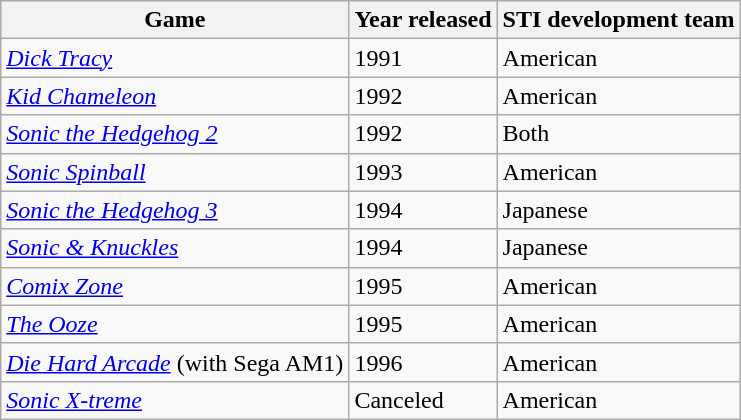<table class="wikitable sortable" width="auto">
<tr>
<th scope="col">Game</th>
<th scope="col">Year released</th>
<th scope="col">STI development team</th>
</tr>
<tr>
<td><em><a href='#'>Dick Tracy</a></em></td>
<td>1991</td>
<td>American</td>
</tr>
<tr>
<td><em><a href='#'>Kid Chameleon</a></em></td>
<td>1992</td>
<td>American</td>
</tr>
<tr>
<td><em><a href='#'>Sonic the Hedgehog 2</a></em></td>
<td>1992</td>
<td>Both</td>
</tr>
<tr>
<td><em><a href='#'>Sonic Spinball</a></em></td>
<td>1993</td>
<td>American</td>
</tr>
<tr>
<td><em><a href='#'>Sonic the Hedgehog 3</a></em></td>
<td>1994</td>
<td>Japanese</td>
</tr>
<tr>
<td><em><a href='#'>Sonic & Knuckles</a></em></td>
<td>1994</td>
<td>Japanese</td>
</tr>
<tr>
<td><em><a href='#'>Comix Zone</a></em></td>
<td>1995</td>
<td>American</td>
</tr>
<tr>
<td><em><a href='#'>The Ooze</a></em></td>
<td>1995</td>
<td>American</td>
</tr>
<tr>
<td><em><a href='#'>Die Hard Arcade</a></em> (with Sega AM1)</td>
<td>1996</td>
<td>American</td>
</tr>
<tr>
<td><em><a href='#'>Sonic X-treme</a></em></td>
<td>Canceled</td>
<td>American</td>
</tr>
</table>
